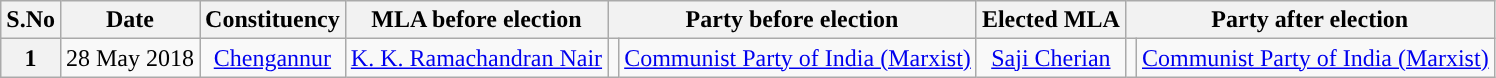<table class="wikitable sortable" style="text-align:center;">
<tr>
<th>S.No</th>
<th>Date</th>
<th>Constituency</th>
<th>MLA before election</th>
<th colspan="2">Party before election</th>
<th>Elected MLA</th>
<th colspan="2">Party after election</th>
</tr>
<tr>
<th>1</th>
<td>28 May 2018</td>
<td><a href='#'>Chengannur</a></td>
<td><a href='#'>K. K. Ramachandran Nair</a></td>
<td></td>
<td><a href='#'>Communist Party of India (Marxist)</a></td>
<td><a href='#'>Saji Cherian</a></td>
<td></td>
<td><a href='#'>Communist Party of India (Marxist)</a></td>
</tr>
</table>
